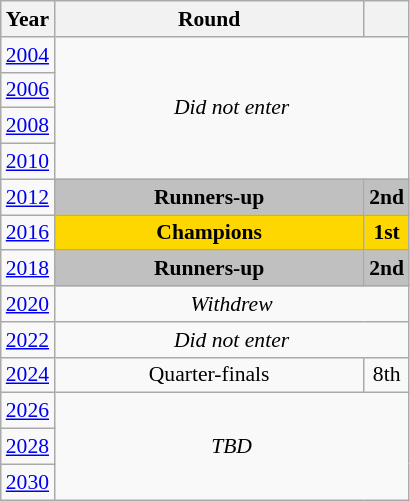<table class="wikitable" style="text-align: center; font-size:90%">
<tr>
<th>Year</th>
<th style="width:200px">Round</th>
<th></th>
</tr>
<tr>
<td><a href='#'>2004</a></td>
<td colspan="2" rowspan="4"><em>Did not enter</em></td>
</tr>
<tr>
<td><a href='#'>2006</a></td>
</tr>
<tr>
<td><a href='#'>2008</a></td>
</tr>
<tr>
<td><a href='#'>2010</a></td>
</tr>
<tr>
<td><a href='#'>2012</a></td>
<td bgcolor=Silver><strong>Runners-up</strong></td>
<td bgcolor=Silver><strong>2nd</strong></td>
</tr>
<tr>
<td><a href='#'>2016</a></td>
<td bgcolor=Gold><strong>Champions</strong></td>
<td bgcolor=Gold><strong>1st</strong></td>
</tr>
<tr>
<td><a href='#'>2018</a></td>
<td bgcolor=Silver><strong>Runners-up</strong></td>
<td bgcolor=Silver><strong>2nd</strong></td>
</tr>
<tr>
<td><a href='#'>2020</a></td>
<td colspan="2"><em>Withdrew</em></td>
</tr>
<tr>
<td><a href='#'>2022</a></td>
<td colspan="2"><em>Did not enter</em></td>
</tr>
<tr>
<td><a href='#'>2024</a></td>
<td>Quarter-finals</td>
<td>8th</td>
</tr>
<tr>
<td><a href='#'>2026</a></td>
<td colspan="2" rowspan="3"><em>TBD</em></td>
</tr>
<tr>
<td><a href='#'>2028</a></td>
</tr>
<tr>
<td><a href='#'>2030</a></td>
</tr>
</table>
